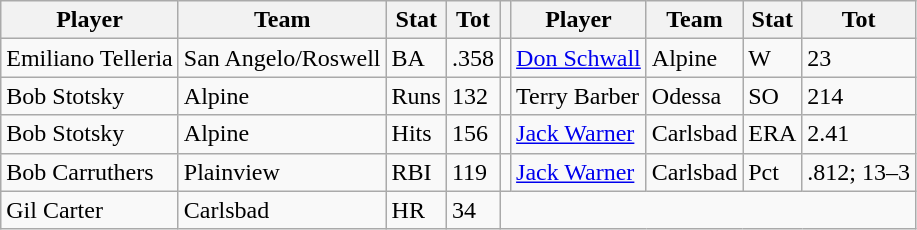<table class="wikitable">
<tr>
<th>Player</th>
<th>Team</th>
<th>Stat</th>
<th>Tot</th>
<th></th>
<th>Player</th>
<th>Team</th>
<th>Stat</th>
<th>Tot</th>
</tr>
<tr>
<td>Emiliano Telleria</td>
<td>San Angelo/Roswell</td>
<td>BA</td>
<td>.358</td>
<td></td>
<td><a href='#'>Don Schwall</a></td>
<td>Alpine</td>
<td>W</td>
<td>23</td>
</tr>
<tr>
<td>Bob Stotsky</td>
<td>Alpine</td>
<td>Runs</td>
<td>132</td>
<td></td>
<td>Terry Barber</td>
<td>Odessa</td>
<td>SO</td>
<td>214</td>
</tr>
<tr>
<td>Bob Stotsky</td>
<td>Alpine</td>
<td>Hits</td>
<td>156</td>
<td></td>
<td><a href='#'>Jack Warner</a></td>
<td>Carlsbad</td>
<td>ERA</td>
<td>2.41</td>
</tr>
<tr>
<td>Bob Carruthers</td>
<td>Plainview</td>
<td>RBI</td>
<td>119</td>
<td></td>
<td><a href='#'>Jack Warner</a></td>
<td>Carlsbad</td>
<td>Pct</td>
<td>.812; 13–3</td>
</tr>
<tr>
<td>Gil Carter</td>
<td>Carlsbad</td>
<td>HR</td>
<td>34</td>
</tr>
</table>
